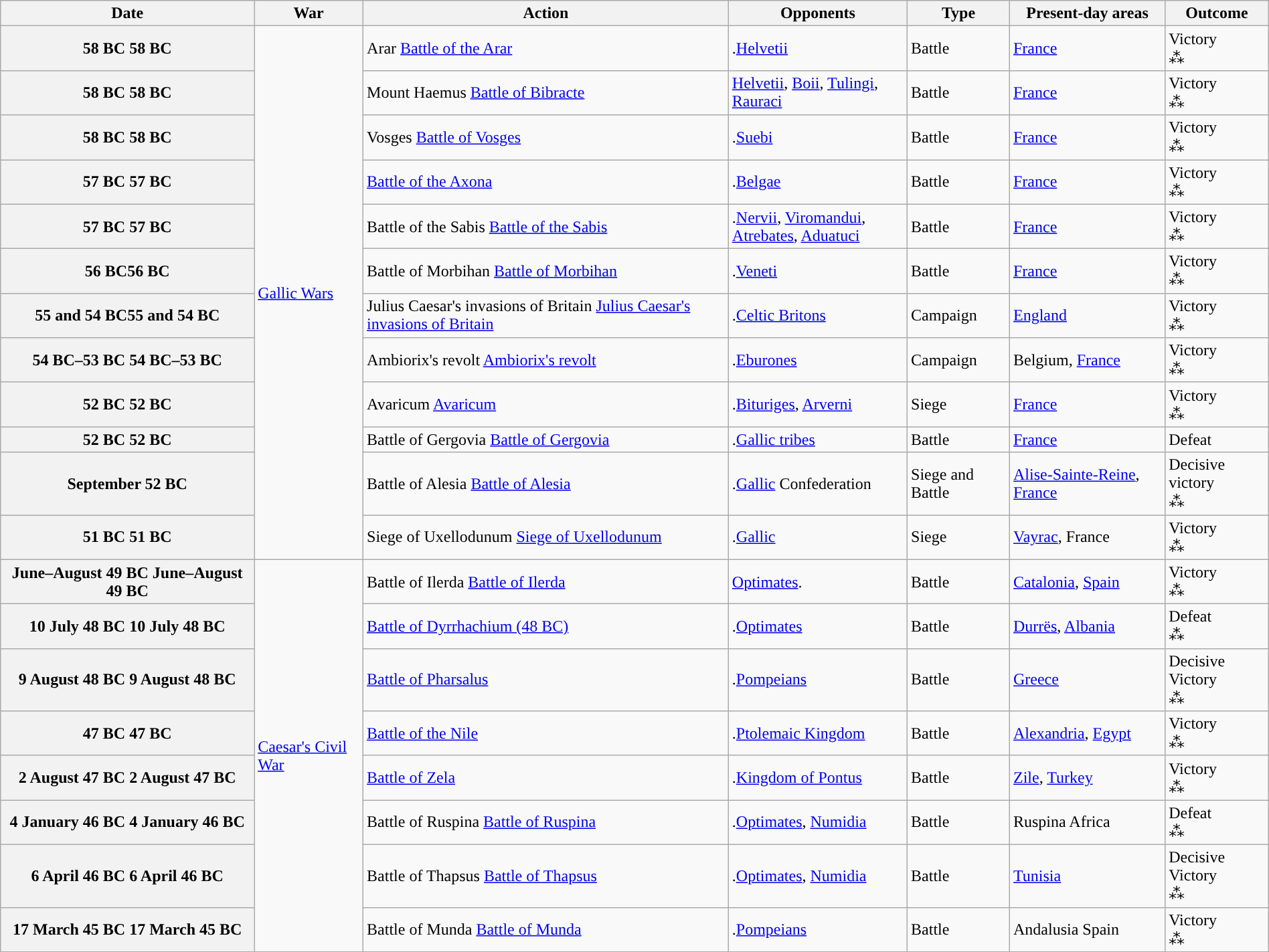<table class="wikitable sortable" style="width:100%; margin:1em auto 1em auto;">
<tr>
<th style="width:20%;">Date</th>
<th>War</th>
<th>Action</th>
<th>Opponents</th>
<th>Type</th>
<th>Present-day areas</th>
<th>Outcome</th>
</tr>
<tr>
<th scope="row"><span>58 BC</span> 58 BC</th>
<td rowspan="12"><a href='#'>Gallic Wars</a></td>
<td><span>Arar</span> <a href='#'>Battle of the Arar</a></td>
<td><span>.</span><a href='#'>Helvetii</a></td>
<td>Battle</td>
<td><a href='#'>France</a></td>
<td>Victory<br><span>⁂</span></td>
</tr>
<tr>
<th scope="row"><span>58 BC</span> 58 BC</th>
<td><span>Mount Haemus</span> <a href='#'>Battle of Bibracte</a></td>
<td><a href='#'>Helvetii</a>, <a href='#'>Boii</a>, <a href='#'>Tulingi</a>, <a href='#'>Rauraci</a></td>
<td>Battle</td>
<td><a href='#'>France</a></td>
<td>Victory<br><span>⁂</span></td>
</tr>
<tr>
<th scope="row"><span>58 BC</span> 58 BC</th>
<td><span>Vosges</span> <a href='#'>Battle of Vosges</a></td>
<td><span>.</span><a href='#'>Suebi</a></td>
<td>Battle</td>
<td><a href='#'>France</a></td>
<td>Victory<br><span>⁂</span></td>
</tr>
<tr>
<th scope="row"><span>57 BC</span> 57 BC</th>
<td><a href='#'>Battle of the Axona</a></td>
<td><span>.</span><a href='#'>Belgae</a></td>
<td>Battle</td>
<td><a href='#'>France</a></td>
<td>Victory<br><span>⁂</span></td>
</tr>
<tr>
<th scope="row"><span>57 BC</span> 57 BC</th>
<td><span>Battle of the Sabis</span> <a href='#'>Battle of the Sabis</a></td>
<td><span>.</span><a href='#'>Nervii</a>, <a href='#'>Viromandui</a>,<br><a href='#'>Atrebates</a>, <a href='#'>Aduatuci</a></td>
<td>Battle</td>
<td><a href='#'>France</a></td>
<td>Victory<br><span>⁂</span></td>
</tr>
<tr>
<th scope="row"><span>56 BC</span>56 BC</th>
<td><span>Battle of Morbihan</span> <a href='#'>Battle of Morbihan</a></td>
<td><span>.</span><a href='#'>Veneti</a></td>
<td>Battle</td>
<td><a href='#'>France</a></td>
<td>Victory<br><span>⁂</span></td>
</tr>
<tr>
<th scope="row"><span>55 and 54 BC</span>55 and 54 BC</th>
<td><span>Julius Caesar's invasions of Britain</span> <a href='#'>Julius Caesar's invasions of Britain</a></td>
<td><span>.</span><a href='#'>Celtic Britons</a></td>
<td>Campaign</td>
<td><a href='#'>England</a></td>
<td>Victory<br><span>⁂</span></td>
</tr>
<tr>
<th scope="row"><span>54 BC–53 BC</span> 54 BC–53 BC</th>
<td><span>Ambiorix's revolt</span> <a href='#'>Ambiorix's revolt</a></td>
<td><span>.</span><a href='#'>Eburones</a></td>
<td>Campaign</td>
<td>Belgium, <a href='#'>France</a></td>
<td>Victory<br><span>⁂</span></td>
</tr>
<tr>
<th scope="row"><span>52 BC</span> 52 BC</th>
<td><span>Avaricum</span> <a href='#'>Avaricum</a></td>
<td><span>.</span><a href='#'>Bituriges</a>, <a href='#'>Arverni</a></td>
<td>Siege</td>
<td><a href='#'>France</a></td>
<td>Victory<br><span>⁂</span></td>
</tr>
<tr>
<th scope="row"><span>52 BC</span> 52 BC</th>
<td><span>Battle of Gergovia</span> <a href='#'>Battle of Gergovia</a></td>
<td><span>.</span><a href='#'>Gallic tribes</a></td>
<td>Battle</td>
<td><a href='#'>France</a></td>
<td>Defeat</td>
</tr>
<tr>
<th scope="row">September 52 BC</th>
<td><span>Battle of Alesia</span> <a href='#'>Battle of Alesia</a></td>
<td><span>.</span><a href='#'>Gallic</a> Confederation</td>
<td>Siege and Battle</td>
<td><a href='#'>Alise-Sainte-Reine</a>, <a href='#'>France</a></td>
<td>Decisive victory<br><span>⁂</span></td>
</tr>
<tr>
<th scope="row"><span>51 BC</span> 51 BC</th>
<td><span>Siege of Uxellodunum</span> <a href='#'>Siege of Uxellodunum</a></td>
<td><span>.</span><a href='#'>Gallic</a></td>
<td>Siege</td>
<td><a href='#'>Vayrac</a>, France</td>
<td>Victory<br><span>⁂</span></td>
</tr>
<tr>
<th scope="row"><span>June–August 49 BC</span> June–August 49 BC</th>
<td rowspan="8"><a href='#'>Caesar's Civil War</a></td>
<td><span>Battle of Ilerda</span> <a href='#'>Battle of Ilerda</a></td>
<td><a href='#'>Optimates</a><span>.</span></td>
<td>Battle</td>
<td><a href='#'>Catalonia</a>, <a href='#'>Spain</a></td>
<td>Victory<br><span>⁂</span></td>
</tr>
<tr>
<th scope="row"><span>10 July 48 BC</span> 10 July 48 BC</th>
<td><a href='#'>Battle of Dyrrhachium (48 BC)</a></td>
<td><span>.</span><a href='#'>Optimates</a></td>
<td>Battle</td>
<td><a href='#'>Durrës</a>, <a href='#'>Albania</a></td>
<td>Defeat<br><span>⁂</span></td>
</tr>
<tr>
<th scope="row"><span>9 August 48 BC</span> 9 August 48 BC</th>
<td><a href='#'>Battle of Pharsalus</a></td>
<td><span>.</span><a href='#'>Pompeians</a></td>
<td>Battle</td>
<td><a href='#'>Greece</a></td>
<td>Decisive Victory<br><span>⁂</span></td>
</tr>
<tr>
<th scope="row"><span>47 BC</span> 47 BC</th>
<td><a href='#'>Battle of the Nile</a></td>
<td><span>.</span><a href='#'>Ptolemaic Kingdom</a></td>
<td>Battle</td>
<td><a href='#'>Alexandria</a>, <a href='#'>Egypt</a></td>
<td>Victory<br><span>⁂</span></td>
</tr>
<tr>
<th scope="row"><span>2 August 47 BC</span> 2 August 47 BC</th>
<td><a href='#'>Battle of Zela</a></td>
<td><span>.</span><a href='#'>Kingdom of Pontus</a></td>
<td>Battle</td>
<td><a href='#'>Zile</a>, <a href='#'>Turkey</a></td>
<td>Victory<br><span>⁂</span></td>
</tr>
<tr>
<th scope="row"><span>4 January 46 BC</span> 4 January 46 BC</th>
<td><span>Battle of Ruspina</span> <a href='#'>Battle of Ruspina</a></td>
<td><span>.</span><a href='#'>Optimates</a>, <a href='#'>Numidia</a></td>
<td>Battle</td>
<td>Ruspina Africa</td>
<td>Defeat<br><span>⁂</span></td>
</tr>
<tr>
<th scope="row"><span>6 April 46 BC</span> 6 April 46 BC</th>
<td><span>Battle of Thapsus</span> <a href='#'>Battle of Thapsus</a></td>
<td><span>.</span><a href='#'>Optimates</a>, <a href='#'>Numidia</a></td>
<td>Battle</td>
<td><a href='#'>Tunisia</a></td>
<td>Decisive Victory<br><span>⁂</span></td>
</tr>
<tr>
<th scope="row"><span>17 March 45 BC</span> 17 March 45 BC</th>
<td><span>Battle of Munda</span> <a href='#'>Battle of Munda</a></td>
<td><span>.</span><a href='#'>Pompeians</a></td>
<td>Battle</td>
<td>Andalusia Spain</td>
<td>Victory<br><span>⁂</span></td>
</tr>
</table>
